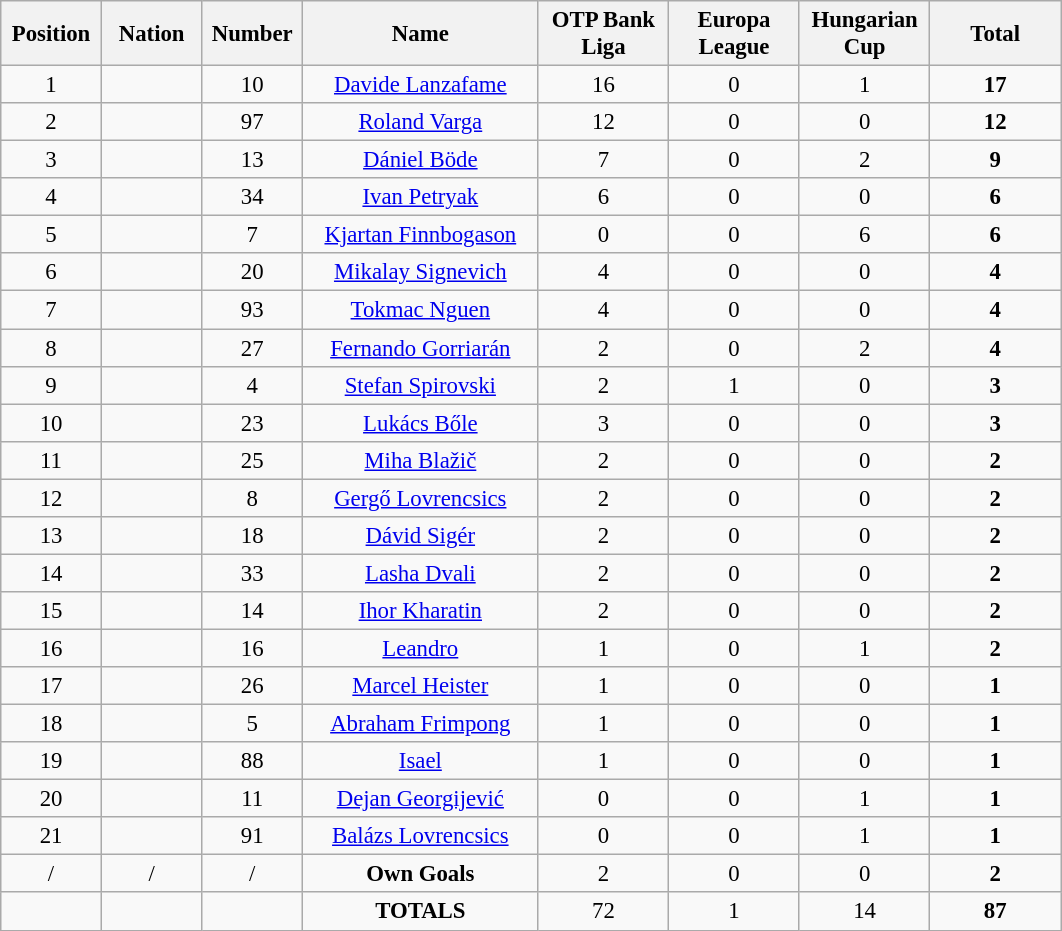<table class="wikitable" style="font-size: 95%; text-align: center;">
<tr>
<th width=60>Position</th>
<th width=60>Nation</th>
<th width=60>Number</th>
<th width=150>Name</th>
<th width=80>OTP Bank Liga</th>
<th width=80>Europa League</th>
<th width=80>Hungarian Cup</th>
<th width=80>Total</th>
</tr>
<tr>
<td>1</td>
<td></td>
<td>10</td>
<td><a href='#'>Davide Lanzafame</a></td>
<td>16</td>
<td>0</td>
<td>1</td>
<td><strong>17</strong></td>
</tr>
<tr>
<td>2</td>
<td></td>
<td>97</td>
<td><a href='#'>Roland Varga</a></td>
<td>12</td>
<td>0</td>
<td>0</td>
<td><strong>12</strong></td>
</tr>
<tr>
<td>3</td>
<td></td>
<td>13</td>
<td><a href='#'>Dániel Böde</a></td>
<td>7</td>
<td>0</td>
<td>2</td>
<td><strong>9</strong></td>
</tr>
<tr>
<td>4</td>
<td></td>
<td>34</td>
<td><a href='#'>Ivan Petryak</a></td>
<td>6</td>
<td>0</td>
<td>0</td>
<td><strong>6</strong></td>
</tr>
<tr>
<td>5</td>
<td></td>
<td>7</td>
<td><a href='#'>Kjartan Finnbogason</a></td>
<td>0</td>
<td>0</td>
<td>6</td>
<td><strong>6</strong></td>
</tr>
<tr>
<td>6</td>
<td></td>
<td>20</td>
<td><a href='#'>Mikalay Signevich</a></td>
<td>4</td>
<td>0</td>
<td>0</td>
<td><strong>4</strong></td>
</tr>
<tr>
<td>7</td>
<td></td>
<td>93</td>
<td><a href='#'>Tokmac Nguen</a></td>
<td>4</td>
<td>0</td>
<td>0</td>
<td><strong>4</strong></td>
</tr>
<tr>
<td>8</td>
<td></td>
<td>27</td>
<td><a href='#'>Fernando Gorriarán</a></td>
<td>2</td>
<td>0</td>
<td>2</td>
<td><strong>4</strong></td>
</tr>
<tr>
<td>9</td>
<td></td>
<td>4</td>
<td><a href='#'>Stefan Spirovski</a></td>
<td>2</td>
<td>1</td>
<td>0</td>
<td><strong>3</strong></td>
</tr>
<tr>
<td>10</td>
<td></td>
<td>23</td>
<td><a href='#'>Lukács Bőle</a></td>
<td>3</td>
<td>0</td>
<td>0</td>
<td><strong>3</strong></td>
</tr>
<tr>
<td>11</td>
<td></td>
<td>25</td>
<td><a href='#'>Miha Blažič</a></td>
<td>2</td>
<td>0</td>
<td>0</td>
<td><strong>2</strong></td>
</tr>
<tr>
<td>12</td>
<td></td>
<td>8</td>
<td><a href='#'>Gergő Lovrencsics</a></td>
<td>2</td>
<td>0</td>
<td>0</td>
<td><strong>2</strong></td>
</tr>
<tr>
<td>13</td>
<td></td>
<td>18</td>
<td><a href='#'>Dávid Sigér</a></td>
<td>2</td>
<td>0</td>
<td>0</td>
<td><strong>2</strong></td>
</tr>
<tr>
<td>14</td>
<td></td>
<td>33</td>
<td><a href='#'>Lasha Dvali</a></td>
<td>2</td>
<td>0</td>
<td>0</td>
<td><strong>2</strong></td>
</tr>
<tr>
<td>15</td>
<td></td>
<td>14</td>
<td><a href='#'>Ihor Kharatin</a></td>
<td>2</td>
<td>0</td>
<td>0</td>
<td><strong>2</strong></td>
</tr>
<tr>
<td>16</td>
<td></td>
<td>16</td>
<td><a href='#'>Leandro</a></td>
<td>1</td>
<td>0</td>
<td>1</td>
<td><strong>2</strong></td>
</tr>
<tr>
<td>17</td>
<td></td>
<td>26</td>
<td><a href='#'>Marcel Heister</a></td>
<td>1</td>
<td>0</td>
<td>0</td>
<td><strong>1</strong></td>
</tr>
<tr>
<td>18</td>
<td></td>
<td>5</td>
<td><a href='#'>Abraham Frimpong</a></td>
<td>1</td>
<td>0</td>
<td>0</td>
<td><strong>1</strong></td>
</tr>
<tr>
<td>19</td>
<td></td>
<td>88</td>
<td><a href='#'>Isael</a></td>
<td>1</td>
<td>0</td>
<td>0</td>
<td><strong>1</strong></td>
</tr>
<tr>
<td>20</td>
<td></td>
<td>11</td>
<td><a href='#'>Dejan Georgijević</a></td>
<td>0</td>
<td>0</td>
<td>1</td>
<td><strong>1</strong></td>
</tr>
<tr>
<td>21</td>
<td></td>
<td>91</td>
<td><a href='#'>Balázs Lovrencsics</a></td>
<td>0</td>
<td>0</td>
<td>1</td>
<td><strong>1</strong></td>
</tr>
<tr>
<td>/</td>
<td>/</td>
<td>/</td>
<td><strong>Own Goals</strong></td>
<td>2</td>
<td>0</td>
<td>0</td>
<td><strong>2</strong></td>
</tr>
<tr>
<td></td>
<td></td>
<td></td>
<td><strong>TOTALS</strong></td>
<td>72</td>
<td>1</td>
<td>14</td>
<td><strong>87</strong></td>
</tr>
</table>
